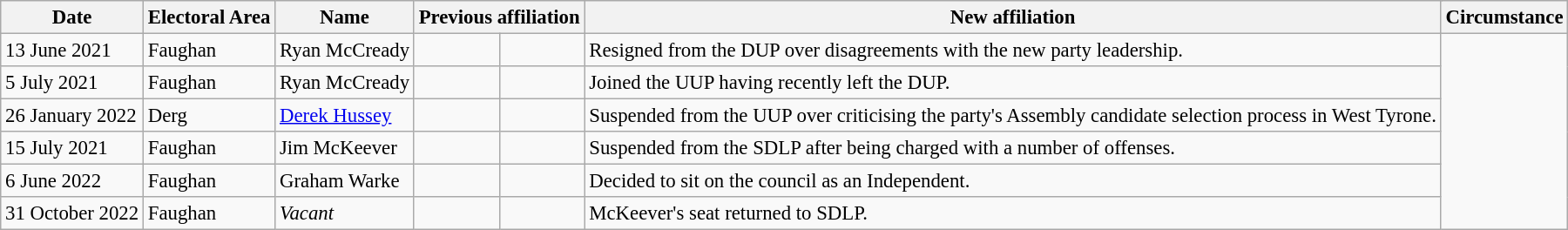<table class="wikitable" style="font-size: 95%;">
<tr>
<th>Date</th>
<th>Electoral Area</th>
<th>Name</th>
<th colspan="2">Previous affiliation</th>
<th colspan="2">New affiliation</th>
<th>Circumstance</th>
</tr>
<tr>
<td>13 June 2021</td>
<td>Faughan</td>
<td>Ryan McCready</td>
<td></td>
<td></td>
<td>Resigned from the DUP over disagreements with the new party leadership.</td>
</tr>
<tr>
<td>5 July 2021</td>
<td>Faughan</td>
<td>Ryan McCready</td>
<td></td>
<td></td>
<td>Joined the UUP having recently left the DUP.</td>
</tr>
<tr>
<td>26 January 2022</td>
<td>Derg</td>
<td><a href='#'>Derek Hussey</a></td>
<td></td>
<td></td>
<td>Suspended from the UUP over criticising the party's Assembly candidate selection process in West Tyrone.</td>
</tr>
<tr>
<td>15 July 2021</td>
<td>Faughan</td>
<td>Jim McKeever</td>
<td></td>
<td></td>
<td>Suspended from the SDLP after being charged with a number of offenses.</td>
</tr>
<tr>
<td>6 June 2022</td>
<td>Faughan</td>
<td>Graham Warke</td>
<td></td>
<td></td>
<td>Decided to sit on the council as an Independent.</td>
</tr>
<tr>
<td>31 October 2022</td>
<td>Faughan</td>
<td><em>Vacant</em></td>
<td></td>
<td></td>
<td>McKeever's seat returned to SDLP.</td>
</tr>
</table>
